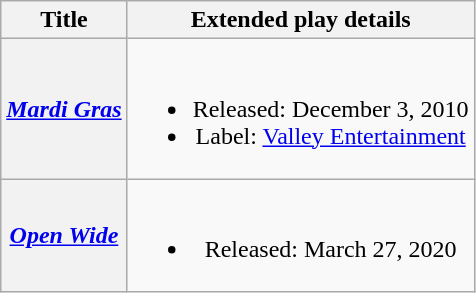<table class="wikitable plainrowheaders" style="text-align:center;">
<tr>
<th scope="col">Title</th>
<th scope="col">Extended play details</th>
</tr>
<tr>
<th scope="row"><em><a href='#'>Mardi Gras</a></em></th>
<td><br><ul><li>Released: December 3, 2010</li><li>Label: <a href='#'>Valley Entertainment</a></li></ul></td>
</tr>
<tr>
<th scope="row"><em><a href='#'>Open Wide</a></em></th>
<td><br><ul><li>Released: March 27, 2020</li></ul></td>
</tr>
</table>
